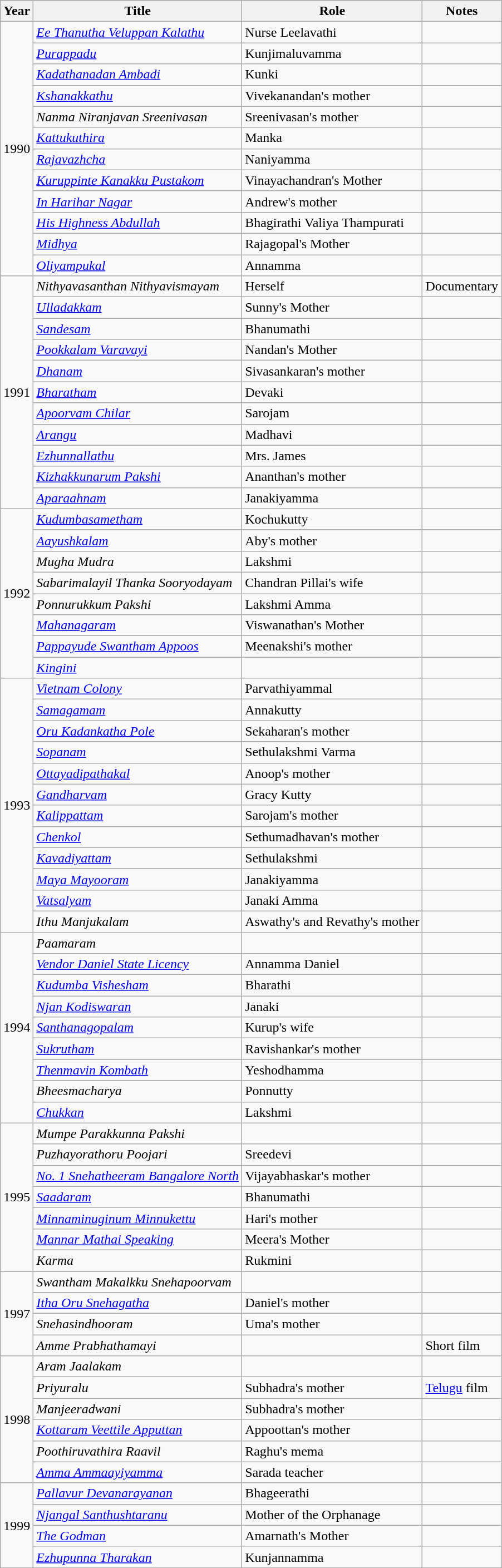<table class="wikitable sortable">
<tr>
<th>Year</th>
<th>Title</th>
<th>Role</th>
<th class="unsortable">Notes</th>
</tr>
<tr>
<td rowspan=12>1990</td>
<td><em><a href='#'>Ee Thanutha Veluppan Kalathu</a></em></td>
<td>Nurse Leelavathi</td>
<td></td>
</tr>
<tr>
<td><em><a href='#'>Purappadu</a></em></td>
<td>Kunjimaluvamma</td>
<td></td>
</tr>
<tr>
<td><em><a href='#'>Kadathanadan Ambadi</a></em></td>
<td>Kunki</td>
<td></td>
</tr>
<tr>
<td><em><a href='#'>Kshanakkathu</a></em></td>
<td>Vivekanandan's mother</td>
<td></td>
</tr>
<tr>
<td><em>Nanma Niranjavan Sreenivasan</em></td>
<td>Sreenivasan's mother</td>
<td></td>
</tr>
<tr>
<td><em><a href='#'>Kattukuthira</a></em></td>
<td>Manka</td>
<td></td>
</tr>
<tr>
<td><em><a href='#'>Rajavazhcha</a></em></td>
<td>Naniyamma</td>
<td></td>
</tr>
<tr>
<td><em><a href='#'>Kuruppinte Kanakku Pustakom</a></em></td>
<td>Vinayachandran's Mother</td>
<td></td>
</tr>
<tr>
<td><em><a href='#'>In Harihar Nagar</a></em></td>
<td>Andrew's mother</td>
<td></td>
</tr>
<tr>
<td><em><a href='#'>His Highness Abdullah</a></em></td>
<td>Bhagirathi Valiya Thampurati</td>
<td></td>
</tr>
<tr>
<td><em><a href='#'>Midhya</a></em></td>
<td>Rajagopal's Mother</td>
<td></td>
</tr>
<tr>
<td><em><a href='#'>Oliyampukal</a></em></td>
<td>Annamma</td>
<td></td>
</tr>
<tr>
<td rowspan=11>1991</td>
<td><em>Nithyavasanthan Nithyavismayam</em></td>
<td>Herself</td>
<td>Documentary</td>
</tr>
<tr>
<td><em><a href='#'>Ulladakkam</a></em></td>
<td>Sunny's Mother</td>
<td></td>
</tr>
<tr>
<td><em><a href='#'>Sandesam</a></em></td>
<td>Bhanumathi</td>
<td></td>
</tr>
<tr>
<td><em><a href='#'>Pookkalam Varavayi</a></em></td>
<td>Nandan's Mother</td>
<td></td>
</tr>
<tr>
<td><em><a href='#'>Dhanam</a></em></td>
<td>Sivasankaran's mother</td>
<td></td>
</tr>
<tr>
<td><em><a href='#'>Bharatham</a></em></td>
<td>Devaki</td>
<td></td>
</tr>
<tr>
<td><em><a href='#'>Apoorvam Chilar</a></em></td>
<td>Sarojam</td>
<td></td>
</tr>
<tr>
<td><em><a href='#'>Arangu</a></em></td>
<td>Madhavi</td>
<td></td>
</tr>
<tr>
<td><em><a href='#'>Ezhunnallathu</a></em></td>
<td>Mrs. James</td>
<td></td>
</tr>
<tr>
<td><em><a href='#'>Kizhakkunarum Pakshi</a></em></td>
<td>Ananthan's mother</td>
<td></td>
</tr>
<tr>
<td><em><a href='#'>Aparaahnam</a></em></td>
<td>Janakiyamma</td>
<td></td>
</tr>
<tr>
<td rowspan=8>1992</td>
<td><em><a href='#'>Kudumbasametham</a></em></td>
<td>Kochukutty</td>
<td></td>
</tr>
<tr>
<td><em><a href='#'>Aayushkalam</a></em></td>
<td>Aby's mother</td>
<td></td>
</tr>
<tr>
<td><em>Mugha Mudra</em></td>
<td>Lakshmi</td>
<td></td>
</tr>
<tr>
<td><em>Sabarimalayil Thanka Sooryodayam</em></td>
<td>Chandran Pillai's wife</td>
<td></td>
</tr>
<tr>
<td><em>Ponnurukkum Pakshi</em></td>
<td>Lakshmi Amma</td>
<td></td>
</tr>
<tr>
<td><em><a href='#'>Mahanagaram</a></em></td>
<td>Viswanathan's Mother</td>
<td></td>
</tr>
<tr>
<td><em><a href='#'>Pappayude Swantham Appoos</a></em></td>
<td>Meenakshi's mother</td>
<td></td>
</tr>
<tr>
<td><em><a href='#'>Kingini</a></em></td>
<td></td>
<td></td>
</tr>
<tr>
<td rowspan=12>1993</td>
<td><em><a href='#'>Vietnam Colony</a></em></td>
<td>Parvathiyammal</td>
<td></td>
</tr>
<tr>
<td><em><a href='#'>Samagamam</a></em></td>
<td>Annakutty</td>
<td></td>
</tr>
<tr>
<td><em><a href='#'>Oru Kadankatha Pole</a></em></td>
<td>Sekaharan's mother</td>
<td></td>
</tr>
<tr>
<td><em><a href='#'>Sopanam</a></em></td>
<td>Sethulakshmi Varma</td>
<td></td>
</tr>
<tr>
<td><em><a href='#'>Ottayadipathakal</a></em></td>
<td>Anoop's mother</td>
<td></td>
</tr>
<tr>
<td><em><a href='#'>Gandharvam</a></em></td>
<td>Gracy Kutty</td>
<td></td>
</tr>
<tr>
<td><em><a href='#'>Kalippattam</a></em></td>
<td>Sarojam's mother</td>
<td></td>
</tr>
<tr>
<td><em><a href='#'>Chenkol</a></em></td>
<td>Sethumadhavan's mother</td>
<td></td>
</tr>
<tr>
<td><em><a href='#'>Kavadiyattam</a></em></td>
<td>Sethulakshmi</td>
<td></td>
</tr>
<tr>
<td><em><a href='#'>Maya Mayooram</a></em></td>
<td>Janakiyamma</td>
<td></td>
</tr>
<tr>
<td><em><a href='#'>Vatsalyam</a></em></td>
<td>Janaki Amma</td>
<td></td>
</tr>
<tr>
<td><em>Ithu Manjukalam</em></td>
<td>Aswathy's and Revathy's mother</td>
<td></td>
</tr>
<tr>
<td rowspan=9>1994</td>
<td><em>Paamaram</em></td>
<td></td>
<td></td>
</tr>
<tr>
<td><em><a href='#'>Vendor Daniel State Licency</a></em></td>
<td>Annamma Daniel</td>
<td></td>
</tr>
<tr>
<td><em><a href='#'>Kudumba Vishesham</a></em></td>
<td>Bharathi</td>
<td></td>
</tr>
<tr>
<td><em><a href='#'>Njan Kodiswaran</a></em></td>
<td>Janaki</td>
<td></td>
</tr>
<tr>
<td><em><a href='#'>Santhanagopalam</a></em></td>
<td>Kurup's wife</td>
<td></td>
</tr>
<tr>
<td><em><a href='#'>Sukrutham</a></em></td>
<td>Ravishankar's mother</td>
<td></td>
</tr>
<tr>
<td><em><a href='#'>Thenmavin Kombath</a></em></td>
<td>Yeshodhamma</td>
<td></td>
</tr>
<tr>
<td><em>Bheesmacharya</em></td>
<td>Ponnutty</td>
<td></td>
</tr>
<tr>
<td><em><a href='#'>Chukkan</a></em></td>
<td>Lakshmi</td>
<td></td>
</tr>
<tr>
<td rowspan=7>1995</td>
<td><em>Mumpe Parakkunna Pakshi</em></td>
<td></td>
<td></td>
</tr>
<tr>
<td><em>Puzhayorathoru Poojari</em></td>
<td>Sreedevi</td>
<td></td>
</tr>
<tr>
<td><em><a href='#'>No. 1 Snehatheeram Bangalore North</a></em></td>
<td>Vijayabhaskar's mother</td>
<td></td>
</tr>
<tr>
<td><em><a href='#'>Saadaram</a></em></td>
<td>Bhanumathi</td>
<td></td>
</tr>
<tr>
<td><em><a href='#'>Minnaminuginum Minnukettu</a></em></td>
<td>Hari's mother</td>
<td></td>
</tr>
<tr>
<td><em><a href='#'>Mannar Mathai Speaking</a></em></td>
<td>Meera's Mother</td>
<td></td>
</tr>
<tr>
<td><em>Karma</em></td>
<td>Rukmini</td>
<td></td>
</tr>
<tr>
<td rowspan=4>1997</td>
<td><em>Swantham Makalkku Snehapoorvam</em></td>
<td></td>
<td></td>
</tr>
<tr>
<td><em><a href='#'>Itha Oru Snehagatha</a></em></td>
<td>Daniel's mother</td>
<td></td>
</tr>
<tr>
<td><em>Snehasindhooram</em></td>
<td>Uma's mother</td>
<td></td>
</tr>
<tr>
<td><em>Amme Prabhathamayi</em></td>
<td></td>
<td>Short film</td>
</tr>
<tr>
<td rowspan=6>1998</td>
<td><em>Aram Jaalakam</em></td>
<td></td>
<td></td>
</tr>
<tr>
<td><em>Priyuralu</em></td>
<td>Subhadra's mother</td>
<td><a href='#'>Telugu</a> film</td>
</tr>
<tr>
<td><em>Manjeeradwani</em></td>
<td>Subhadra's mother</td>
<td></td>
</tr>
<tr>
<td><em><a href='#'>Kottaram Veettile Apputtan</a></em></td>
<td>Appoottan's mother</td>
<td></td>
</tr>
<tr>
<td><em>Poothiruvathira Raavil</em></td>
<td>Raghu's mema</td>
<td></td>
</tr>
<tr>
<td><em><a href='#'>Amma Ammaayiyamma</a></em></td>
<td>Sarada teacher</td>
<td></td>
</tr>
<tr>
<td rowspan=4>1999</td>
<td><em><a href='#'>Pallavur Devanarayanan</a></em></td>
<td>Bhageerathi</td>
<td></td>
</tr>
<tr>
<td><em><a href='#'>Njangal Santhushtaranu</a></em></td>
<td>Mother of the Orphanage</td>
<td></td>
</tr>
<tr>
<td><em><a href='#'>The Godman</a></em></td>
<td>Amarnath's Mother</td>
<td></td>
</tr>
<tr>
<td><em><a href='#'>Ezhupunna Tharakan</a></em></td>
<td>Kunjannamma</td>
<td></td>
</tr>
<tr>
</tr>
</table>
